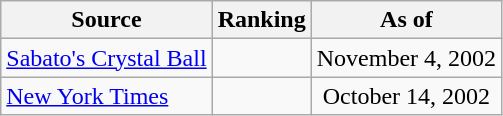<table class="wikitable" style="text-align:center">
<tr>
<th>Source</th>
<th>Ranking</th>
<th>As of</th>
</tr>
<tr>
<td align=left><a href='#'>Sabato's Crystal Ball</a></td>
<td></td>
<td>November 4, 2002</td>
</tr>
<tr>
<td align=left><a href='#'>New York Times</a></td>
<td></td>
<td>October 14, 2002</td>
</tr>
</table>
